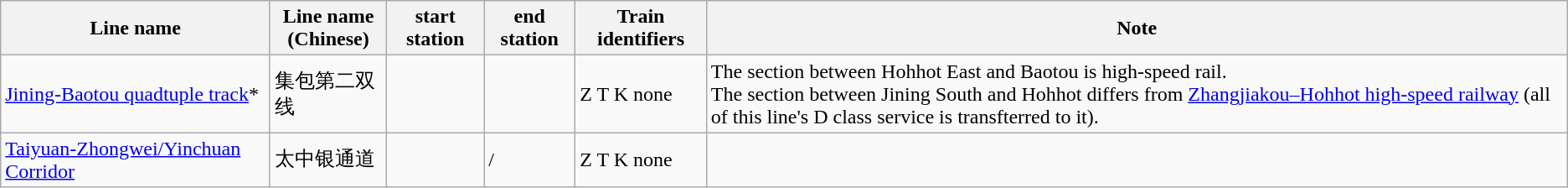<table class="wikitable sortable">
<tr>
<th>Line name</th>
<th>Line name<br>(Chinese)</th>
<th>start station</th>
<th>end station</th>
<th>Train identifiers</th>
<th>Note</th>
</tr>
<tr>
<td><a href='#'>Jining-Baotou quadtuple track</a>*</td>
<td>集包第二双线</td>
<td></td>
<td></td>
<td>Z T K none</td>
<td>The section between Hohhot East and Baotou is high-speed rail.<br>The section between Jining South and Hohhot differs from <a href='#'>Zhangjiakou–Hohhot high-speed railway</a> (all of this line's D class service is transfterred to it).</td>
</tr>
<tr>
<td><a href='#'>Taiyuan-Zhongwei/Yinchuan Corridor</a></td>
<td>太中银通道</td>
<td></td>
<td>/</td>
<td>Z T K none</td>
<td></td>
</tr>
</table>
